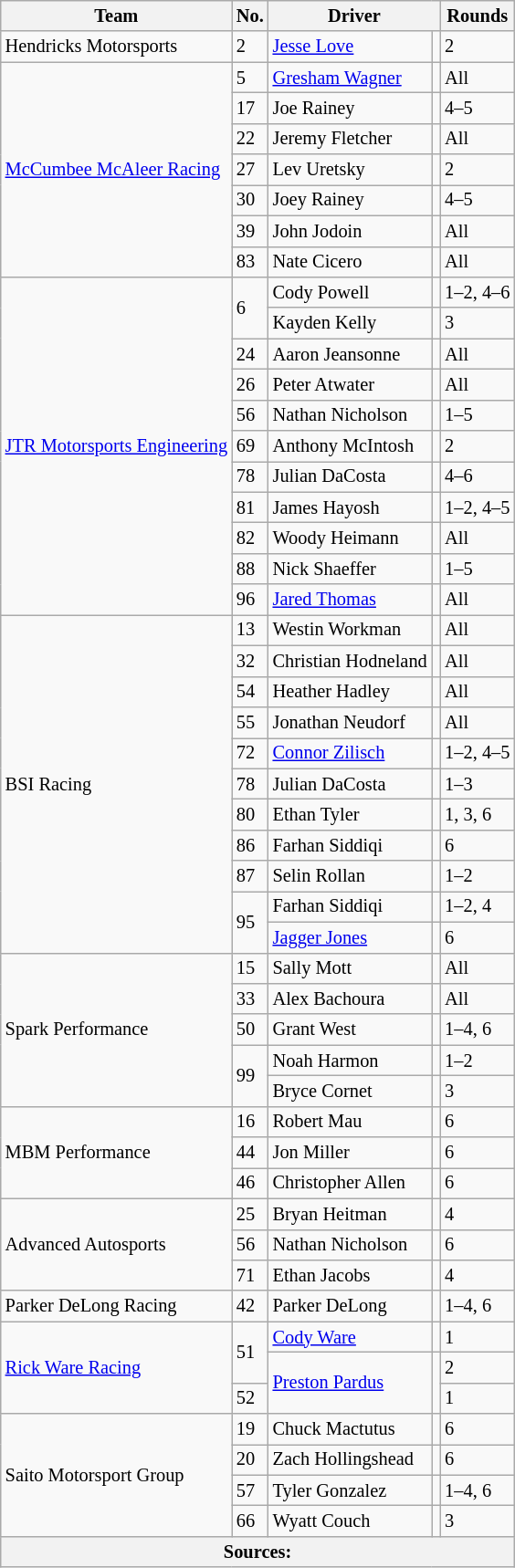<table class="wikitable" style="font-size: 85%;">
<tr>
<th>Team</th>
<th>No.</th>
<th colspan="2">Driver</th>
<th>Rounds</th>
</tr>
<tr>
<td>Hendricks Motorsports</td>
<td>2</td>
<td> <a href='#'>Jesse Love</a></td>
<td></td>
<td>2</td>
</tr>
<tr>
<td rowspan="7"><a href='#'>McCumbee McAleer Racing</a></td>
<td>5</td>
<td> <a href='#'>Gresham Wagner</a></td>
<td></td>
<td>All</td>
</tr>
<tr>
<td>17</td>
<td> Joe Rainey</td>
<td></td>
<td>4–5</td>
</tr>
<tr>
<td>22</td>
<td> Jeremy Fletcher</td>
<td></td>
<td>All</td>
</tr>
<tr>
<td>27</td>
<td> Lev Uretsky</td>
<td></td>
<td>2</td>
</tr>
<tr>
<td>30</td>
<td> Joey Rainey</td>
<td></td>
<td>4–5</td>
</tr>
<tr>
<td>39</td>
<td> John Jodoin</td>
<td></td>
<td>All</td>
</tr>
<tr>
<td>83</td>
<td> Nate Cicero</td>
<td></td>
<td>All</td>
</tr>
<tr>
<td rowspan="11"><a href='#'>JTR Motorsports Engineering</a></td>
<td rowspan="2">6</td>
<td> Cody Powell</td>
<td></td>
<td>1–2, 4–6</td>
</tr>
<tr>
<td> Kayden Kelly</td>
<td></td>
<td>3</td>
</tr>
<tr>
<td>24</td>
<td> Aaron Jeansonne</td>
<td></td>
<td>All</td>
</tr>
<tr>
<td>26</td>
<td> Peter Atwater</td>
<td></td>
<td>All</td>
</tr>
<tr>
<td>56</td>
<td> Nathan Nicholson</td>
<td></td>
<td>1–5</td>
</tr>
<tr>
<td>69</td>
<td> Anthony McIntosh</td>
<td></td>
<td>2</td>
</tr>
<tr>
<td>78</td>
<td> Julian DaCosta</td>
<td></td>
<td>4–6</td>
</tr>
<tr>
<td>81</td>
<td> James Hayosh</td>
<td></td>
<td>1–2, 4–5</td>
</tr>
<tr>
<td>82</td>
<td> Woody Heimann</td>
<td></td>
<td>All</td>
</tr>
<tr>
<td>88</td>
<td> Nick Shaeffer</td>
<td></td>
<td>1–5</td>
</tr>
<tr>
<td>96</td>
<td> <a href='#'>Jared Thomas</a></td>
<td></td>
<td>All</td>
</tr>
<tr>
<td rowspan="11">BSI Racing</td>
<td>13</td>
<td> Westin Workman</td>
<td></td>
<td>All</td>
</tr>
<tr>
<td>32</td>
<td> Christian Hodneland</td>
<td></td>
<td>All</td>
</tr>
<tr>
<td>54</td>
<td> Heather Hadley</td>
<td></td>
<td>All</td>
</tr>
<tr>
<td>55</td>
<td> Jonathan Neudorf</td>
<td></td>
<td>All</td>
</tr>
<tr>
<td>72</td>
<td> <a href='#'>Connor Zilisch</a></td>
<td></td>
<td>1–2, 4–5</td>
</tr>
<tr>
<td>78</td>
<td> Julian DaCosta</td>
<td></td>
<td>1–3</td>
</tr>
<tr>
<td>80</td>
<td> Ethan Tyler</td>
<td></td>
<td>1, 3, 6</td>
</tr>
<tr>
<td>86</td>
<td> Farhan Siddiqi</td>
<td></td>
<td>6</td>
</tr>
<tr>
<td>87</td>
<td> Selin Rollan</td>
<td></td>
<td>1–2</td>
</tr>
<tr>
<td rowspan=2>95</td>
<td> Farhan Siddiqi</td>
<td></td>
<td>1–2, 4</td>
</tr>
<tr>
<td> <a href='#'>Jagger Jones</a></td>
<td></td>
<td>6</td>
</tr>
<tr>
<td rowspan="5">Spark Performance</td>
<td>15</td>
<td> Sally Mott</td>
<td></td>
<td>All</td>
</tr>
<tr>
<td>33</td>
<td> Alex Bachoura</td>
<td></td>
<td>All</td>
</tr>
<tr>
<td>50</td>
<td> Grant West</td>
<td></td>
<td>1–4, 6</td>
</tr>
<tr>
<td rowspan="2">99</td>
<td> Noah Harmon</td>
<td></td>
<td>1–2</td>
</tr>
<tr>
<td> Bryce Cornet</td>
<td></td>
<td>3</td>
</tr>
<tr>
<td rowspan="3">MBM Performance</td>
<td>16</td>
<td> Robert Mau</td>
<td></td>
<td>6</td>
</tr>
<tr>
<td>44</td>
<td> Jon Miller</td>
<td></td>
<td>6</td>
</tr>
<tr>
<td>46</td>
<td> Christopher Allen</td>
<td></td>
<td>6</td>
</tr>
<tr>
<td rowspan="3">Advanced Autosports</td>
<td>25</td>
<td> Bryan Heitman</td>
<td></td>
<td>4</td>
</tr>
<tr>
<td>56</td>
<td> Nathan Nicholson</td>
<td></td>
<td>6</td>
</tr>
<tr>
<td>71</td>
<td> Ethan Jacobs</td>
<td></td>
<td>4</td>
</tr>
<tr>
<td>Parker DeLong Racing</td>
<td>42</td>
<td> Parker DeLong</td>
<td></td>
<td>1–4, 6</td>
</tr>
<tr>
<td rowspan="3"><a href='#'>Rick Ware Racing</a></td>
<td rowspan=2>51</td>
<td> <a href='#'>Cody Ware</a></td>
<td></td>
<td>1</td>
</tr>
<tr>
<td rowspan=2> <a href='#'>Preston Pardus</a></td>
<td rowspan=2></td>
<td>2</td>
</tr>
<tr>
<td>52</td>
<td>1</td>
</tr>
<tr>
<td rowspan="4">Saito Motorsport Group</td>
<td>19</td>
<td> Chuck Mactutus</td>
<td></td>
<td>6</td>
</tr>
<tr>
<td>20</td>
<td> Zach Hollingshead</td>
<td></td>
<td>6</td>
</tr>
<tr>
<td>57</td>
<td> Tyler Gonzalez</td>
<td></td>
<td>1–4, 6</td>
</tr>
<tr>
<td>66</td>
<td> Wyatt Couch</td>
<td></td>
<td>3</td>
</tr>
<tr>
<th colspan="5">Sources:</th>
</tr>
</table>
